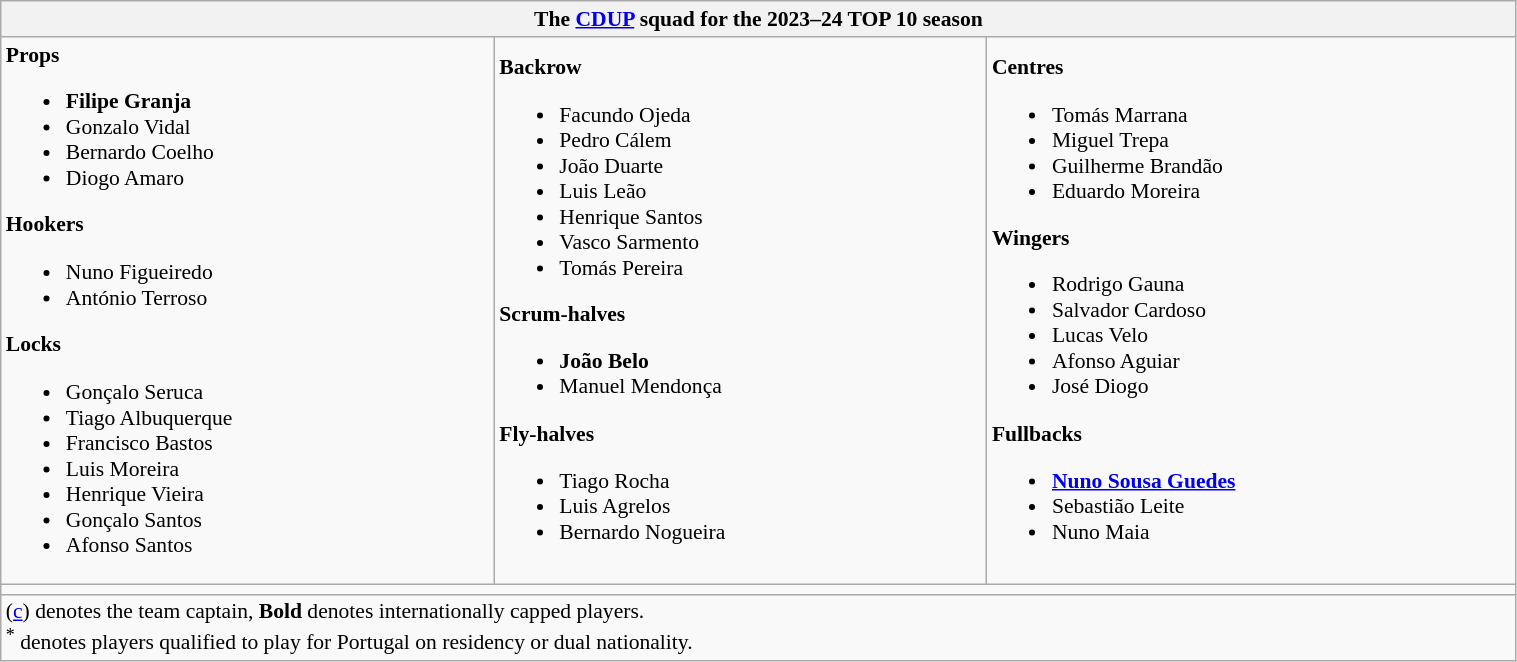<table class="wikitable" style="text-align:left; font-size:90%; width:80%">
<tr>
<th colspan="3">The <strong><a href='#'>CDUP</a></strong> squad for the 2023–24 TOP 10 season</th>
</tr>
<tr>
<td><strong>Props</strong><br><ul><li> <strong>Filipe Granja</strong></li><li> Gonzalo Vidal</li><li> Bernardo Coelho</li><li> Diogo Amaro</li></ul><strong>Hookers</strong><ul><li> Nuno Figueiredo</li><li> António Terroso</li></ul><strong>Locks</strong><ul><li> Gonçalo Seruca</li><li> Tiago Albuquerque</li><li> Francisco Bastos</li><li> Luis Moreira</li><li> Henrique Vieira</li><li> Gonçalo Santos</li><li> Afonso Santos</li></ul></td>
<td><strong>Backrow</strong><br><ul><li> Facundo Ojeda</li><li> Pedro Cálem</li><li> João Duarte</li><li> Luis Leão</li><li> Henrique Santos</li><li> Vasco Sarmento</li><li> Tomás Pereira</li></ul><strong>Scrum-halves</strong><ul><li> <strong>João Belo</strong></li><li> Manuel Mendonça</li></ul><strong>Fly-halves</strong><ul><li> Tiago Rocha</li><li> Luis Agrelos</li><li> Bernardo Nogueira</li></ul></td>
<td><strong>Centres</strong><br><ul><li> Tomás Marrana</li><li> Miguel Trepa</li><li> Guilherme Brandão</li><li> Eduardo Moreira</li></ul><strong>Wingers</strong><ul><li> Rodrigo Gauna</li><li> Salvador Cardoso</li><li> Lucas Velo</li><li> Afonso Aguiar</li><li> José Diogo</li></ul><strong>Fullbacks</strong><ul><li> <strong><a href='#'>Nuno Sousa Guedes</a></strong></li><li> Sebastião Leite</li><li> Nuno Maia</li></ul></td>
</tr>
<tr>
<td colspan="3"></td>
</tr>
<tr>
<td colspan="3">(<a href='#'>c</a>) denotes the team captain, <strong>Bold</strong> denotes internationally capped players.<br><sup>*</sup> denotes players qualified to play for Portugal on residency or dual nationality.
</td>
</tr>
</table>
